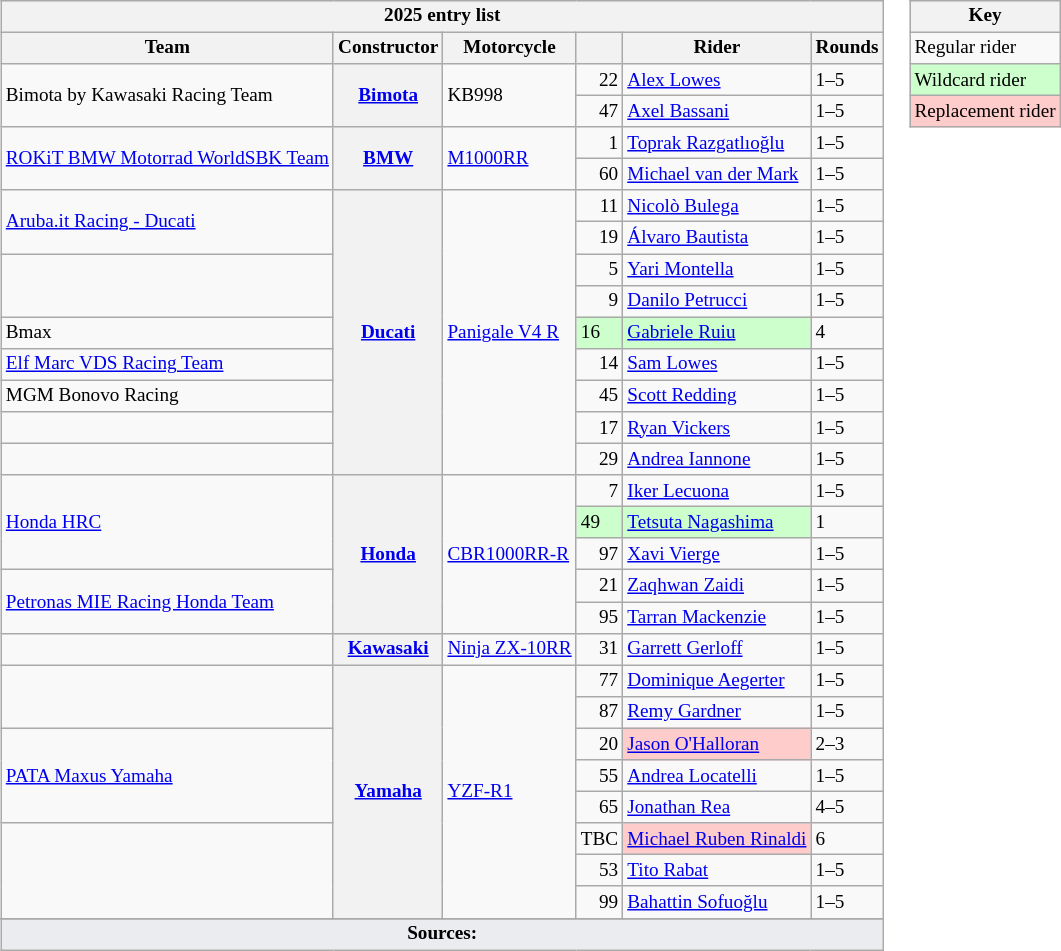<table>
<tr>
<td><br><table class="wikitable sortable" style="font-size: 80%">
<tr>
<th colspan=6>2025 entry list</th>
</tr>
<tr>
<th>Team</th>
<th>Constructor</th>
<th>Motorcycle</th>
<th></th>
<th>Rider</th>
<th class=unsortable>Rounds</th>
</tr>
<tr>
<td rowspan=2> Bimota by Kawasaki Racing Team</td>
<th rowspan=2><a href='#'>Bimota</a></th>
<td rowspan=2>KB998</td>
<td style="text-align:right">22</td>
<td data-sort-value="ALOW"> <a href='#'>Alex Lowes</a></td>
<td>1–5</td>
</tr>
<tr>
<td style="text-align:right">47</td>
<td data-sort-value="BAS"> <a href='#'>Axel Bassani</a></td>
<td>1–5</td>
</tr>
<tr>
<td rowspan=2> <a href='#'>ROKiT BMW Motorrad WorldSBK Team</a></td>
<th rowspan=2><a href='#'>BMW</a></th>
<td rowspan=2><a href='#'>M1000RR</a></td>
<td style="text-align:right">1</td>
<td data-sort-value="RAZ"> <a href='#'>Toprak Razgatlıoğlu</a></td>
<td>1–5</td>
</tr>
<tr>
<td style="text-align:right">60</td>
<td data-sort-value="MAR" style="white-space:nowrap"> <a href='#'>Michael van der Mark</a></td>
<td>1–5</td>
</tr>
<tr>
<td rowspan=2> <a href='#'>Aruba.it Racing - Ducati</a></td>
<th rowspan="9"><a href='#'>Ducati</a></th>
<td rowspan="9"><a href='#'>Panigale V4 R</a></td>
<td style="text-align:right">11</td>
<td data-sort-value="BUL"> <a href='#'>Nicolò Bulega</a></td>
<td>1–5</td>
</tr>
<tr>
<td style="text-align:right">19</td>
<td data-sort-value="BAU"> <a href='#'>Álvaro Bautista</a></td>
<td>1–5</td>
</tr>
<tr>
<td rowspan=2> </td>
<td style="text-align:right">5</td>
<td data-sort-value="MON"> <a href='#'>Yari Montella</a></td>
<td>1–5</td>
</tr>
<tr>
<td style="text-align:right">9</td>
<td data-sort-value="PET"> <a href='#'>Danilo Petrucci</a></td>
<td>1–5</td>
</tr>
<tr>
<td> Bmax</td>
<td style="background:#ccffcc;"style="text-align:right">16</td>
<td style="background:#ccffcc;"nowrap> <a href='#'>Gabriele Ruiu</a></td>
<td>4</td>
</tr>
<tr>
<td> <a href='#'>Elf Marc VDS Racing Team</a></td>
<td style="text-align:right">14</td>
<td data-sort-value="SLOW"> <a href='#'>Sam Lowes</a></td>
<td>1–5</td>
</tr>
<tr>
<td> MGM Bonovo Racing</td>
<td style="text-align:right">45</td>
<td data-sort-value="RED"> <a href='#'>Scott Redding</a></td>
<td>1–5</td>
</tr>
<tr>
<td> </td>
<td style="text-align:right">17</td>
<td data-sort-value=""> <a href='#'>Ryan Vickers</a></td>
<td>1–5</td>
</tr>
<tr>
<td> </td>
<td style="text-align:right">29</td>
<td data-sort-value=""> <a href='#'>Andrea Iannone</a></td>
<td>1–5</td>
</tr>
<tr>
<td rowspan=3> <a href='#'>Honda HRC</a></td>
<th rowspan=5><a href='#'>Honda</a></th>
<td rowspan=5 style="white-space:nowrap"><a href='#'>CBR1000RR-R</a></td>
<td style="text-align:right">7</td>
<td data-sort-value="LEC"> <a href='#'>Iker Lecuona</a></td>
<td>1–5</td>
</tr>
<tr>
<td style="background:#ccffcc;" style="text-align:right">49</td>
<td style="background:#ccffcc;"nowrap> <a href='#'>Tetsuta Nagashima</a></td>
<td>1</td>
</tr>
<tr>
<td style="text-align:right">97</td>
<td data-sort-value="VIE"> <a href='#'>Xavi Vierge</a></td>
<td>1–5</td>
</tr>
<tr>
<td rowspan=2> <a href='#'>Petronas MIE Racing Honda Team</a></td>
<td style="text-align:right">21</td>
<td data-sort-value="NOR"> <a href='#'>Zaqhwan Zaidi</a></td>
<td>1–5</td>
</tr>
<tr>
<td style="text-align:right">95</td>
<td data-sort-value="MAC"> <a href='#'>Tarran Mackenzie</a></td>
<td>1–5</td>
</tr>
<tr>
<td> </td>
<th><a href='#'>Kawasaki</a></th>
<td><a href='#'>Ninja ZX-10RR</a></td>
<td style="text-align:right">31</td>
<td data-sort-value="GER"> <a href='#'>Garrett Gerloff</a></td>
<td>1–5</td>
</tr>
<tr>
<td rowspan="2"> </td>
<th rowspan="8"><a href='#'>Yamaha</a></th>
<td rowspan="8"><a href='#'>YZF-R1</a></td>
<td style="text-align:right">77</td>
<td data-sort-value="AEG"> <a href='#'>Dominique Aegerter</a></td>
<td>1–5</td>
</tr>
<tr>
<td style="text-align:right">87</td>
<td data-sort-value="GAR"> <a href='#'>Remy Gardner</a></td>
<td>1–5</td>
</tr>
<tr>
<td rowspan="3"> <a href='#'>PATA Maxus Yamaha</a></td>
<td style="text-align:right">20</td>
<td style="background:#ffcccc;" data-sort-value="REI"> <a href='#'>Jason O'Halloran</a></td>
<td>2–3</td>
</tr>
<tr>
<td style="text-align:right">55</td>
<td data-sort-value="LOC"> <a href='#'>Andrea Locatelli</a></td>
<td>1–5</td>
</tr>
<tr>
<td style="text-align:right">65</td>
<td data-sort-value="REA"> <a href='#'>Jonathan Rea</a></td>
<td>4–5</td>
</tr>
<tr>
<td rowspan=3> </td>
<td style="text-align:right">TBC</td>
<td style="background:#ffcccc;" data-sort-value="RIN"> <a href='#'>Michael Ruben Rinaldi</a></td>
<td>6</td>
</tr>
<tr>
<td style="text-align:right">53</td>
<td data-sort-value="RAB"> <a href='#'>Tito Rabat</a></td>
<td>1–5</td>
</tr>
<tr>
<td style="text-align:right">99</td>
<td data-sort-value="SOF"> <a href='#'>Bahattin Sofuoğlu</a></td>
<td>1–5</td>
</tr>
<tr>
</tr>
<tr class="sortbottom">
<td colspan="6" align="bottom" style="background-color:#EAECF0; text-align:center"><strong>Sources:</strong></td>
</tr>
</table>
</td>
<td valign="top"><br><table class="wikitable" style="font-size: 80%;">
<tr>
<th colspan=2>Key</th>
</tr>
<tr>
<td>Regular rider</td>
</tr>
<tr style="background:#ccffcc;">
<td>Wildcard rider</td>
</tr>
<tr style="background:#ffcccc;">
<td>Replacement rider</td>
</tr>
</table>
</td>
</tr>
</table>
